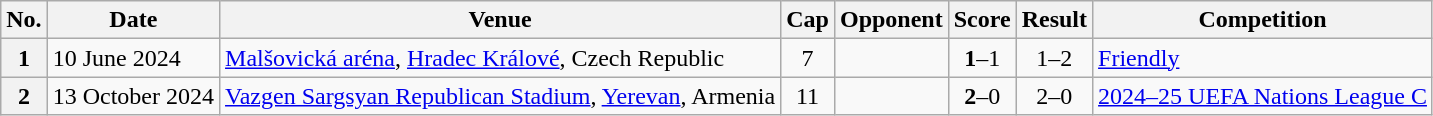<table class="wikitable sortable plainrowheaders">
<tr>
<th scope=col>No.</th>
<th scope=col data-sort-type=date>Date</th>
<th scope=col>Venue</th>
<th scope=col>Cap</th>
<th scope=col>Opponent</th>
<th scope=col>Score</th>
<th scope=col>Result</th>
<th scope=col>Competition</th>
</tr>
<tr>
<th scope=row>1</th>
<td>10 June 2024</td>
<td><a href='#'>Malšovická aréna</a>, <a href='#'>Hradec Králové</a>, Czech Republic</td>
<td align=center>7</td>
<td></td>
<td align=center><strong>1</strong>–1</td>
<td align=center>1–2</td>
<td><a href='#'>Friendly</a></td>
</tr>
<tr>
<th scope=row>2</th>
<td>13 October 2024</td>
<td><a href='#'>Vazgen Sargsyan Republican Stadium</a>, <a href='#'>Yerevan</a>, Armenia</td>
<td align=center>11</td>
<td></td>
<td align=center><strong>2</strong>–0</td>
<td align=center>2–0</td>
<td><a href='#'>2024–25 UEFA Nations League C</a></td>
</tr>
</table>
